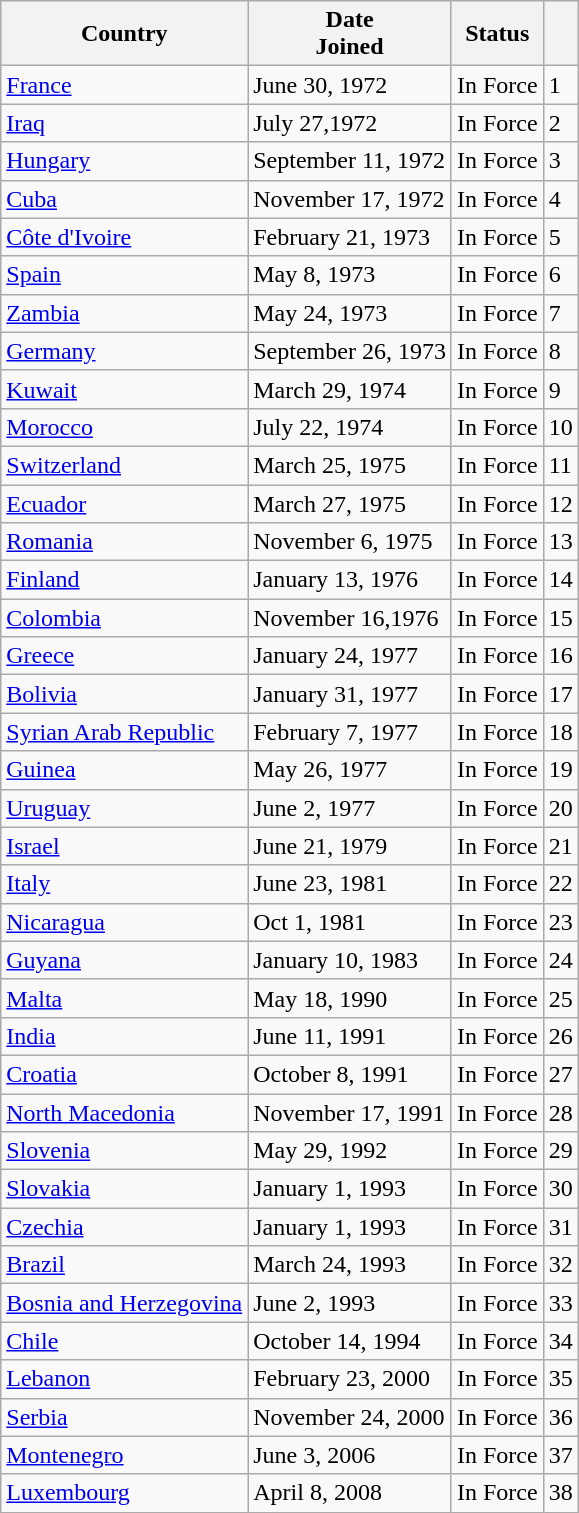<table class="wikitable">
<tr>
<th>Country</th>
<th>Date<br>Joined</th>
<th>Status</th>
<th></th>
</tr>
<tr>
<td><a href='#'>France</a></td>
<td>June 30, 1972</td>
<td>In Force</td>
<td>1</td>
</tr>
<tr>
<td><a href='#'>Iraq</a></td>
<td>July 27,1972</td>
<td>In Force</td>
<td>2</td>
</tr>
<tr>
<td><a href='#'>Hungary</a></td>
<td>September 11, 1972</td>
<td>In Force</td>
<td>3</td>
</tr>
<tr>
<td><a href='#'>Cuba</a></td>
<td>November 17, 1972</td>
<td>In Force</td>
<td>4</td>
</tr>
<tr>
<td><a href='#'>Côte d'Ivoire</a></td>
<td>February 21, 1973</td>
<td>In Force</td>
<td>5</td>
</tr>
<tr>
<td><a href='#'>Spain</a></td>
<td>May 8, 1973</td>
<td>In Force</td>
<td>6</td>
</tr>
<tr>
<td><a href='#'>Zambia</a></td>
<td>May 24, 1973</td>
<td>In Force</td>
<td>7</td>
</tr>
<tr>
<td><a href='#'>Germany</a></td>
<td>September 26, 1973</td>
<td>In Force</td>
<td>8</td>
</tr>
<tr>
<td><a href='#'>Kuwait</a></td>
<td>March 29, 1974</td>
<td>In Force</td>
<td>9</td>
</tr>
<tr>
<td><a href='#'>Morocco</a></td>
<td>July 22, 1974</td>
<td>In Force</td>
<td>10</td>
</tr>
<tr>
<td><a href='#'>Switzerland</a></td>
<td>March 25, 1975</td>
<td>In Force</td>
<td>11</td>
</tr>
<tr>
<td><a href='#'>Ecuador</a></td>
<td>March 27, 1975</td>
<td>In Force</td>
<td>12</td>
</tr>
<tr>
<td><a href='#'>Romania</a></td>
<td>November 6, 1975</td>
<td>In Force</td>
<td>13</td>
</tr>
<tr>
<td><a href='#'>Finland</a></td>
<td>January 13, 1976</td>
<td>In Force</td>
<td>14</td>
</tr>
<tr>
<td><a href='#'>Colombia</a></td>
<td>November 16,1976</td>
<td>In Force</td>
<td>15</td>
</tr>
<tr>
<td><a href='#'>Greece</a></td>
<td>January 24, 1977</td>
<td>In Force</td>
<td>16</td>
</tr>
<tr>
<td><a href='#'>Bolivia</a></td>
<td>January 31, 1977</td>
<td>In Force</td>
<td>17</td>
</tr>
<tr>
<td><a href='#'>Syrian Arab Republic</a></td>
<td>February 7, 1977</td>
<td>In Force</td>
<td>18</td>
</tr>
<tr>
<td><a href='#'>Guinea</a></td>
<td>May 26, 1977</td>
<td>In Force</td>
<td>19</td>
</tr>
<tr>
<td><a href='#'>Uruguay</a></td>
<td>June 2, 1977</td>
<td>In Force</td>
<td>20</td>
</tr>
<tr>
<td><a href='#'>Israel</a></td>
<td>June 21, 1979</td>
<td>In Force</td>
<td>21</td>
</tr>
<tr>
<td><a href='#'>Italy</a></td>
<td>June 23, 1981</td>
<td>In Force</td>
<td>22</td>
</tr>
<tr>
<td><a href='#'>Nicaragua</a></td>
<td>Oct 1, 1981</td>
<td>In Force</td>
<td>23</td>
</tr>
<tr>
<td><a href='#'>Guyana</a></td>
<td>January 10, 1983</td>
<td>In Force</td>
<td>24</td>
</tr>
<tr>
<td><a href='#'>Malta</a></td>
<td>May 18, 1990</td>
<td>In Force</td>
<td>25</td>
</tr>
<tr>
<td><a href='#'>India</a></td>
<td>June 11, 1991</td>
<td>In Force</td>
<td>26</td>
</tr>
<tr>
<td><a href='#'>Croatia</a></td>
<td>October 8, 1991</td>
<td>In Force</td>
<td>27</td>
</tr>
<tr>
<td><a href='#'>North Macedonia</a></td>
<td>November 17, 1991</td>
<td>In Force</td>
<td>28</td>
</tr>
<tr>
<td><a href='#'>Slovenia</a></td>
<td>May 29, 1992</td>
<td>In Force</td>
<td>29</td>
</tr>
<tr>
<td><a href='#'>Slovakia</a></td>
<td>January 1, 1993</td>
<td>In Force</td>
<td>30</td>
</tr>
<tr>
<td><a href='#'>Czechia</a></td>
<td>January 1, 1993</td>
<td>In Force</td>
<td>31</td>
</tr>
<tr>
<td><a href='#'>Brazil</a></td>
<td>March 24, 1993</td>
<td>In Force</td>
<td>32</td>
</tr>
<tr>
<td><a href='#'>Bosnia and Herzegovina</a></td>
<td>June 2, 1993</td>
<td>In Force</td>
<td>33</td>
</tr>
<tr>
<td><a href='#'>Chile</a></td>
<td>October 14, 1994</td>
<td>In Force</td>
<td>34</td>
</tr>
<tr>
<td><a href='#'>Lebanon</a></td>
<td>February 23, 2000</td>
<td>In Force</td>
<td>35</td>
</tr>
<tr>
<td><a href='#'>Serbia</a></td>
<td>November 24, 2000</td>
<td>In Force</td>
<td>36</td>
</tr>
<tr>
<td><a href='#'>Montenegro</a></td>
<td>June 3, 2006</td>
<td>In Force</td>
<td>37</td>
</tr>
<tr>
<td><a href='#'>Luxembourg</a></td>
<td>April 8, 2008</td>
<td>In Force</td>
<td>38</td>
</tr>
</table>
